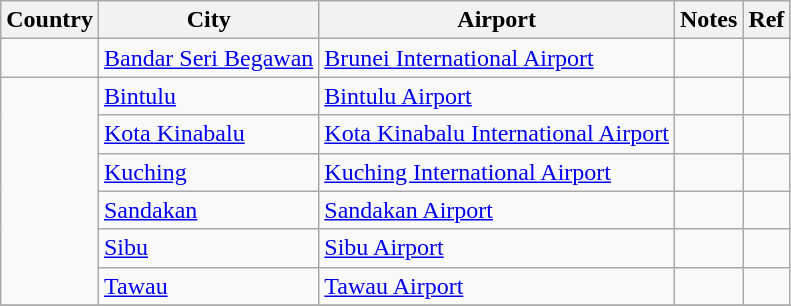<table class="sortable wikitable">
<tr>
<th>Country</th>
<th>City</th>
<th>Airport</th>
<th>Notes</th>
<th>Ref</th>
</tr>
<tr>
<td></td>
<td><a href='#'>Bandar Seri Begawan</a></td>
<td><a href='#'>Brunei International Airport</a></td>
<td></td>
<td align=center></td>
</tr>
<tr>
<td rowspan="6"></td>
<td><a href='#'>Bintulu</a></td>
<td><a href='#'>Bintulu Airport</a></td>
<td></td>
<td align=center></td>
</tr>
<tr>
<td><a href='#'>Kota Kinabalu</a></td>
<td><a href='#'>Kota Kinabalu International Airport</a></td>
<td></td>
<td align=center></td>
</tr>
<tr>
<td><a href='#'>Kuching</a></td>
<td><a href='#'>Kuching International Airport</a></td>
<td></td>
<td align=center></td>
</tr>
<tr>
<td><a href='#'>Sandakan</a></td>
<td><a href='#'>Sandakan Airport</a></td>
<td></td>
<td align="center"></td>
</tr>
<tr>
<td><a href='#'>Sibu</a></td>
<td><a href='#'>Sibu Airport</a></td>
<td></td>
<td align=center></td>
</tr>
<tr>
<td><a href='#'>Tawau</a></td>
<td><a href='#'>Tawau Airport</a></td>
<td></td>
<td align=center></td>
</tr>
<tr>
</tr>
</table>
